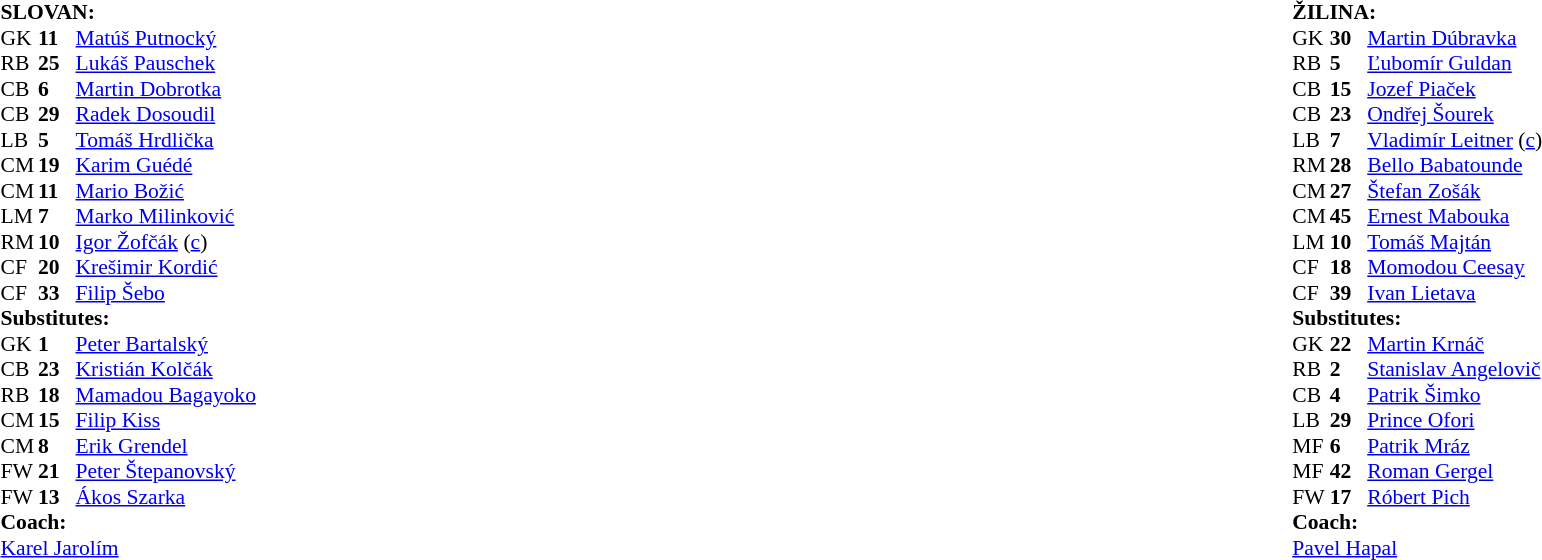<table width="100%">
<tr>
<td valign="top" width="50%"><br><table style="font-size:90%" cellspacing="0" cellpadding="0">
<tr>
<td colspan=4><strong>SLOVAN:</strong></td>
</tr>
<tr>
<th width=25></th>
<th width=25></th>
</tr>
<tr>
<td>GK</td>
<td><strong>11</strong></td>
<td> <a href='#'>Matúš Putnocký</a></td>
</tr>
<tr>
<td>RB</td>
<td><strong>25</strong></td>
<td> <a href='#'>Lukáš Pauschek</a></td>
</tr>
<tr>
<td>CB</td>
<td><strong>6</strong></td>
<td> <a href='#'>Martin Dobrotka</a></td>
</tr>
<tr>
<td>CB</td>
<td><strong>29</strong></td>
<td> <a href='#'>Radek Dosoudil</a></td>
</tr>
<tr>
<td>LB</td>
<td><strong>5</strong></td>
<td> <a href='#'>Tomáš Hrdlička</a></td>
</tr>
<tr>
<td>CM</td>
<td><strong>19</strong></td>
<td> <a href='#'>Karim Guédé</a></td>
</tr>
<tr>
<td>CM</td>
<td><strong>11</strong></td>
<td> <a href='#'>Mario Božić</a></td>
<td></td>
<td></td>
</tr>
<tr>
<td>LM</td>
<td><strong>7</strong></td>
<td> <a href='#'>Marko Milinković</a></td>
<td></td>
<td></td>
</tr>
<tr>
<td>RM</td>
<td><strong>10</strong></td>
<td> <a href='#'>Igor Žofčák</a> (<a href='#'>c</a>)</td>
</tr>
<tr>
<td>CF</td>
<td><strong>20</strong></td>
<td> <a href='#'>Krešimir Kordić</a></td>
<td></td>
<td></td>
</tr>
<tr>
<td>CF</td>
<td><strong>33</strong></td>
<td> <a href='#'>Filip Šebo</a></td>
</tr>
<tr>
<td colspan=3><strong>Substitutes:</strong></td>
</tr>
<tr>
<td>GK</td>
<td><strong>1</strong></td>
<td> <a href='#'>Peter Bartalský</a></td>
</tr>
<tr>
<td>CB</td>
<td><strong>23</strong></td>
<td> <a href='#'>Kristián Kolčák</a></td>
</tr>
<tr>
<td>RB</td>
<td><strong>18</strong></td>
<td> <a href='#'>Mamadou Bagayoko</a></td>
<td></td>
<td></td>
</tr>
<tr>
<td>CM</td>
<td><strong>15</strong></td>
<td> <a href='#'>Filip Kiss</a></td>
</tr>
<tr>
<td>CM</td>
<td><strong>8</strong></td>
<td> <a href='#'>Erik Grendel</a></td>
<td></td>
<td></td>
<td></td>
</tr>
<tr>
<td>FW</td>
<td><strong>21</strong></td>
<td> <a href='#'>Peter Štepanovský</a></td>
</tr>
<tr>
<td>FW</td>
<td><strong>13</strong></td>
<td> <a href='#'>Ákos Szarka</a></td>
<td></td>
<td></td>
</tr>
<tr>
<td colspan=3><strong>Coach:</strong></td>
</tr>
<tr>
<td colspan=4> <a href='#'>Karel Jarolím</a></td>
</tr>
</table>
</td>
<td valign="top" width="50%"><br><table style="font-size: 90%" cellspacing="0" cellpadding="0" align=center>
<tr>
<td colspan="4"><strong>ŽILINA:</strong></td>
</tr>
<tr>
<th width=25></th>
<th width=25></th>
</tr>
<tr>
<td>GK</td>
<td><strong>30</strong></td>
<td> <a href='#'>Martin Dúbravka</a></td>
</tr>
<tr>
<td>RB</td>
<td><strong>5</strong></td>
<td> <a href='#'>Ľubomír Guldan</a></td>
</tr>
<tr>
<td>CB</td>
<td><strong>15</strong></td>
<td> <a href='#'>Jozef Piaček</a></td>
</tr>
<tr>
<td>CB</td>
<td><strong>23</strong></td>
<td> <a href='#'>Ondřej Šourek</a></td>
</tr>
<tr>
<td>LB</td>
<td><strong>7</strong></td>
<td> <a href='#'>Vladimír Leitner</a> (<a href='#'>c</a>)</td>
<td></td>
<td></td>
</tr>
<tr>
<td>RM</td>
<td><strong>28</strong></td>
<td> <a href='#'>Bello Babatounde</a></td>
</tr>
<tr>
<td>CM</td>
<td><strong>27</strong></td>
<td> <a href='#'>Štefan Zošák</a></td>
<td></td>
<td></td>
</tr>
<tr>
<td>CM</td>
<td><strong>45</strong></td>
<td> <a href='#'>Ernest Mabouka</a></td>
</tr>
<tr>
<td>LM</td>
<td><strong>10</strong></td>
<td> <a href='#'>Tomáš Majtán</a></td>
<td></td>
<td></td>
</tr>
<tr>
<td>CF</td>
<td><strong>18</strong></td>
<td> <a href='#'>Momodou Ceesay</a></td>
<td></td>
</tr>
<tr>
<td>CF</td>
<td><strong>39</strong></td>
<td> <a href='#'>Ivan Lietava</a></td>
<td></td>
<td></td>
</tr>
<tr>
<td colspan=3><strong>Substitutes:</strong></td>
</tr>
<tr>
<td>GK</td>
<td><strong>22</strong></td>
<td> <a href='#'>Martin Krnáč</a></td>
</tr>
<tr>
<td>RB</td>
<td><strong>2</strong></td>
<td> <a href='#'>Stanislav Angelovič</a></td>
</tr>
<tr>
<td>CB</td>
<td><strong>4</strong></td>
<td> <a href='#'>Patrik Šimko</a></td>
</tr>
<tr>
<td>LB</td>
<td><strong>29</strong></td>
<td> <a href='#'>Prince Ofori</a></td>
</tr>
<tr>
<td>MF</td>
<td><strong>6</strong></td>
<td> <a href='#'>Patrik Mráz</a></td>
<td></td>
<td></td>
</tr>
<tr>
<td>MF</td>
<td><strong>42</strong></td>
<td> <a href='#'>Roman Gergel</a></td>
<td></td>
<td></td>
</tr>
<tr>
<td>FW</td>
<td><strong>17</strong></td>
<td> <a href='#'>Róbert Pich</a></td>
<td></td>
<td></td>
</tr>
<tr>
<td colspan=3><strong>Coach:</strong></td>
</tr>
<tr>
<td colspan=4> <a href='#'>Pavel Hapal</a></td>
</tr>
</table>
</td>
</tr>
</table>
